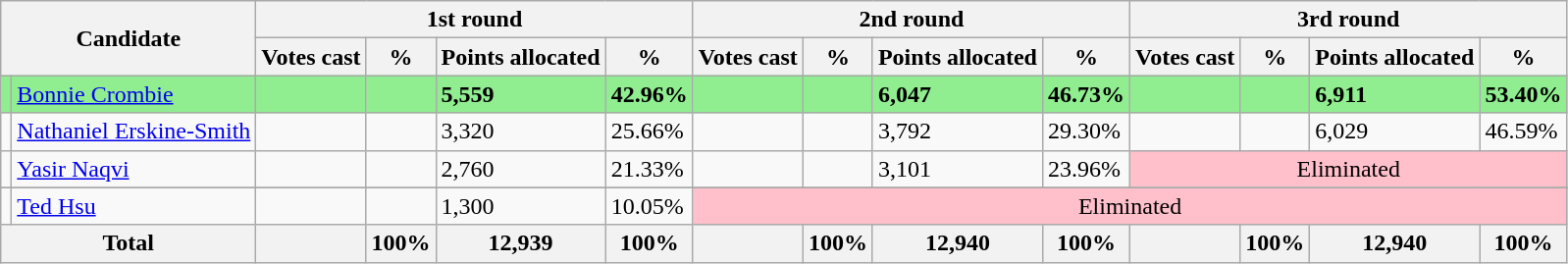<table class="wikitable">
<tr>
<th rowspan="2" colspan="2">Candidate</th>
<th colspan="4">1st round</th>
<th colspan="4">2nd round</th>
<th colspan="4">3rd round</th>
</tr>
<tr>
<th>Votes cast</th>
<th>%</th>
<th>Points allocated</th>
<th>%</th>
<th>Votes cast</th>
<th>%</th>
<th>Points allocated</th>
<th>%</th>
<th>Votes cast</th>
<th>%</th>
<th>Points allocated</th>
<th>%</th>
</tr>
<tr style="background:lightgreen;">
<td></td>
<td><a href='#'>Bonnie Crombie</a></td>
<td></td>
<td></td>
<td><strong>5,559</strong></td>
<td><strong>42.96%</strong></td>
<td></td>
<td></td>
<td><strong>6,047</strong></td>
<td><strong>46.73%</strong></td>
<td></td>
<td></td>
<td><strong>6,911</strong></td>
<td><strong>53.40%</strong></td>
</tr>
<tr>
<td></td>
<td><a href='#'>Nathaniel Erskine-Smith</a></td>
<td></td>
<td></td>
<td>3,320</td>
<td>25.66%</td>
<td></td>
<td></td>
<td>3,792</td>
<td>29.30%</td>
<td></td>
<td></td>
<td>6,029</td>
<td>46.59%</td>
</tr>
<tr>
<td></td>
<td><a href='#'>Yasir Naqvi</a></td>
<td></td>
<td></td>
<td>2,760</td>
<td>21.33%</td>
<td></td>
<td></td>
<td>3,101</td>
<td>23.96%</td>
<td colspan="7" style="background:pink; text-align:center">Eliminated</td>
</tr>
<tr>
</tr>
<tr>
<td></td>
<td><a href='#'>Ted Hsu</a></td>
<td></td>
<td></td>
<td>1,300</td>
<td>10.05%</td>
<td colspan="8" style="background:pink; text-align:center">Eliminated</td>
</tr>
<tr>
<th colspan="2">Total</th>
<th align="right"></th>
<th align="right">100%</th>
<th align="right">12,939</th>
<th align="right">100%</th>
<th align="right"></th>
<th align="right">100%</th>
<th align="right">12,940</th>
<th align="right">100%</th>
<th align="right"></th>
<th align="right">100%</th>
<th align="right">12,940</th>
<th align="right">100%</th>
</tr>
</table>
